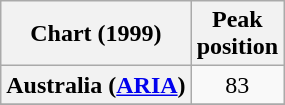<table class="wikitable sortable plainrowheaders" style="text-align:center">
<tr>
<th scope="col">Chart (1999)</th>
<th scope="col">Peak<br>position</th>
</tr>
<tr>
<th scope="row">Australia (<a href='#'>ARIA</a>)</th>
<td>83</td>
</tr>
<tr>
</tr>
</table>
